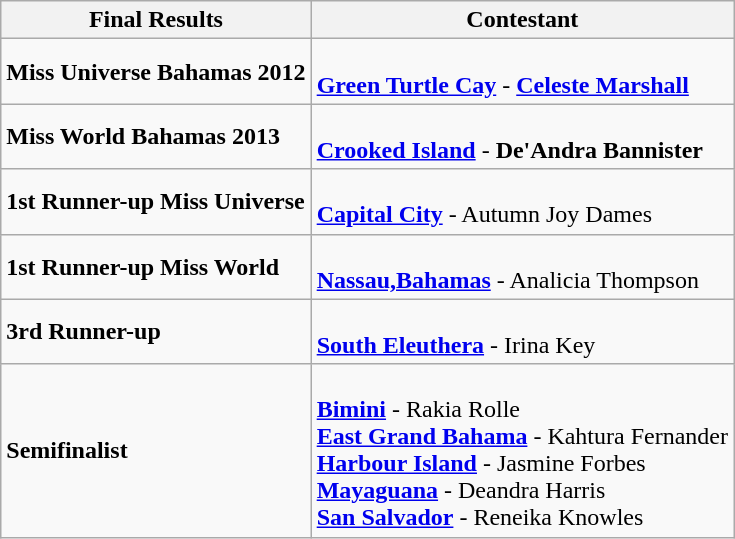<table class="wikitable" border="1">
<tr>
<th>Final Results</th>
<th>Contestant</th>
</tr>
<tr>
<td><strong>Miss Universe Bahamas 2012</strong></td>
<td><br><strong><a href='#'>Green Turtle Cay</a></strong> - <strong><a href='#'>Celeste Marshall</a></strong></td>
</tr>
<tr>
<td><strong>Miss World Bahamas 2013</strong></td>
<td><br><strong><a href='#'>Crooked Island</a></strong> - <strong>De'Andra Bannister</strong></td>
</tr>
<tr>
<td><strong>1st Runner-up Miss Universe</strong></td>
<td><br><strong><a href='#'>Capital City</a></strong> - Autumn Joy Dames</td>
</tr>
<tr>
<td><strong>1st Runner-up Miss World</strong></td>
<td><br><strong><a href='#'>Nassau,Bahamas</a></strong> - Analicia Thompson</td>
</tr>
<tr>
<td><strong>3rd Runner-up</strong></td>
<td><br><strong><a href='#'>South Eleuthera</a></strong> - Irina Key</td>
</tr>
<tr>
<td><strong>Semifinalist</strong></td>
<td><br><strong><a href='#'>Bimini</a></strong> - Rakia Rolle<br>
<strong><a href='#'>East Grand Bahama</a></strong> - Kahtura Fernander<br>
<strong><a href='#'>Harbour Island</a></strong> - Jasmine Forbes<br>
<strong><a href='#'>Mayaguana</a></strong> - Deandra Harris<br>
<strong><a href='#'>San Salvador</a></strong> - Reneika Knowles<br></td>
</tr>
</table>
